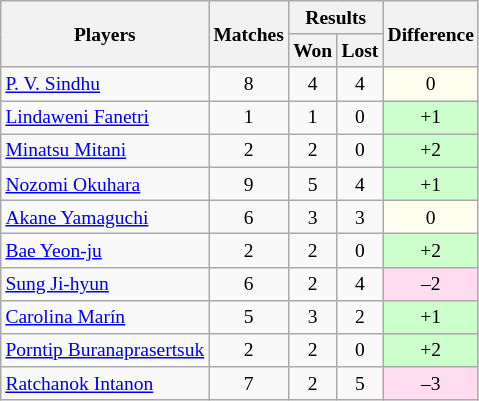<table class=wikitable style="text-align:center; font-size:small">
<tr>
<th rowspan="2">Players</th>
<th rowspan="2">Matches</th>
<th colspan="2">Results</th>
<th rowspan="2">Difference</th>
</tr>
<tr>
<th>Won</th>
<th>Lost</th>
</tr>
<tr>
<td align="left"> <a href='#'>P. V. Sindhu</a></td>
<td>8</td>
<td>4</td>
<td>4</td>
<td bgcolor="#fffff0">0</td>
</tr>
<tr>
<td align="left"> <a href='#'>Lindaweni Fanetri</a></td>
<td>1</td>
<td>1</td>
<td>0</td>
<td bgcolor="#ccffcc">+1</td>
</tr>
<tr>
<td align="left"> <a href='#'>Minatsu Mitani</a></td>
<td>2</td>
<td>2</td>
<td>0</td>
<td bgcolor="#ccffcc">+2</td>
</tr>
<tr>
<td align="left"> <a href='#'>Nozomi Okuhara</a></td>
<td>9</td>
<td>5</td>
<td>4</td>
<td bgcolor="#ccffcc">+1</td>
</tr>
<tr>
<td align="left"> <a href='#'>Akane Yamaguchi</a></td>
<td>6</td>
<td>3</td>
<td>3</td>
<td bgcolor="#fffff0">0</td>
</tr>
<tr>
<td align="left"> <a href='#'>Bae Yeon-ju</a></td>
<td>2</td>
<td>2</td>
<td>0</td>
<td bgcolor="#ccffcc">+2</td>
</tr>
<tr>
<td align="left"> <a href='#'>Sung Ji-hyun</a></td>
<td>6</td>
<td>2</td>
<td>4</td>
<td bgcolor="#ffddee">–2</td>
</tr>
<tr>
<td align="left"> <a href='#'>Carolina Marín</a></td>
<td>5</td>
<td>3</td>
<td>2</td>
<td bgcolor="#ccffcc">+1</td>
</tr>
<tr>
<td align="left"> <a href='#'>Porntip Buranaprasertsuk</a></td>
<td>2</td>
<td>2</td>
<td>0</td>
<td bgcolor="#ccffcc">+2</td>
</tr>
<tr>
<td align="left"> <a href='#'>Ratchanok Intanon</a></td>
<td>7</td>
<td>2</td>
<td>5</td>
<td bgcolor="#ffddee">–3</td>
</tr>
</table>
